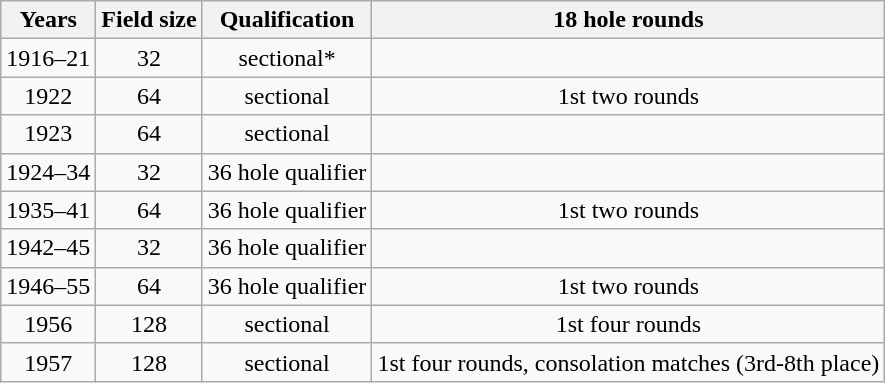<table class="wikitable" style="text-align:center">
<tr>
<th>Years</th>
<th>Field size</th>
<th>Qualification</th>
<th>18 hole rounds</th>
</tr>
<tr>
<td>1916–21</td>
<td>32</td>
<td>sectional*</td>
<td></td>
</tr>
<tr>
<td>1922</td>
<td>64</td>
<td>sectional</td>
<td>1st two rounds</td>
</tr>
<tr>
<td>1923</td>
<td>64</td>
<td>sectional</td>
<td></td>
</tr>
<tr>
<td>1924–34</td>
<td>32</td>
<td>36 hole qualifier</td>
<td></td>
</tr>
<tr>
<td>1935–41</td>
<td>64</td>
<td>36 hole qualifier</td>
<td>1st two rounds</td>
</tr>
<tr>
<td>1942–45</td>
<td>32</td>
<td>36 hole qualifier</td>
<td></td>
</tr>
<tr>
<td>1946–55</td>
<td>64</td>
<td>36 hole qualifier</td>
<td>1st two rounds</td>
</tr>
<tr>
<td>1956</td>
<td>128</td>
<td>sectional</td>
<td>1st four rounds</td>
</tr>
<tr>
<td>1957</td>
<td>128</td>
<td>sectional</td>
<td>1st four rounds, consolation matches (3rd-8th place)</td>
</tr>
</table>
